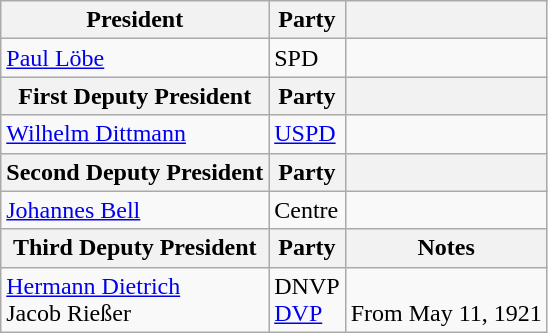<table class="wikitable">
<tr>
<th>President</th>
<th>Party</th>
<th></th>
</tr>
<tr>
<td><a href='#'>Paul Löbe</a></td>
<td>SPD</td>
<td></td>
</tr>
<tr>
<th>First Deputy President</th>
<th>Party</th>
<th></th>
</tr>
<tr>
<td><a href='#'>Wilhelm Dittmann</a></td>
<td><a href='#'>USPD</a></td>
<td></td>
</tr>
<tr>
<th>Second Deputy President</th>
<th>Party</th>
<th></th>
</tr>
<tr>
<td><a href='#'>Johannes Bell</a></td>
<td>Centre</td>
<td></td>
</tr>
<tr>
<th>Third Deputy President</th>
<th>Party</th>
<th>Notes</th>
</tr>
<tr>
<td><a href='#'>Hermann Dietrich</a><br>Jacob Rießer</td>
<td>DNVP<br><a href='#'>DVP</a></td>
<td><br>From May 11, 1921</td>
</tr>
</table>
